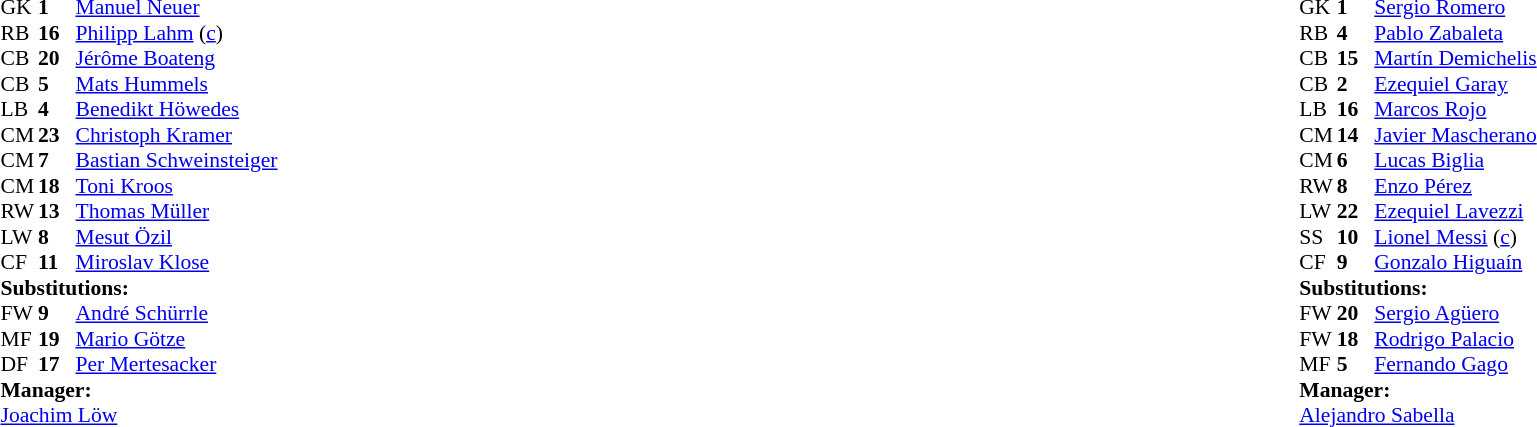<table width="100%">
<tr>
<td valign="top" width="40%"><br><table style="font-size:90%" cellspacing="0" cellpadding="0">
<tr>
<th width=25></th>
<th width=25></th>
</tr>
<tr>
<td>GK</td>
<td><strong>1</strong></td>
<td><a href='#'>Manuel Neuer</a></td>
</tr>
<tr>
<td>RB</td>
<td><strong>16</strong></td>
<td><a href='#'>Philipp Lahm</a> (<a href='#'>c</a>)</td>
</tr>
<tr>
<td>CB</td>
<td><strong>20</strong></td>
<td><a href='#'>Jérôme Boateng</a></td>
</tr>
<tr>
<td>CB</td>
<td><strong>5</strong></td>
<td><a href='#'>Mats Hummels</a></td>
</tr>
<tr>
<td>LB</td>
<td><strong>4</strong></td>
<td><a href='#'>Benedikt Höwedes</a></td>
<td></td>
</tr>
<tr>
<td>CM</td>
<td><strong>23</strong></td>
<td><a href='#'>Christoph Kramer</a></td>
<td></td>
<td></td>
</tr>
<tr>
<td>CM</td>
<td><strong>7</strong></td>
<td><a href='#'>Bastian Schweinsteiger</a></td>
<td></td>
</tr>
<tr>
<td>CM</td>
<td><strong>18</strong></td>
<td><a href='#'>Toni Kroos</a></td>
</tr>
<tr>
<td>RW</td>
<td><strong>13</strong></td>
<td><a href='#'>Thomas Müller</a></td>
</tr>
<tr>
<td>LW</td>
<td><strong>8</strong></td>
<td><a href='#'>Mesut Özil</a></td>
<td></td>
<td></td>
</tr>
<tr>
<td>CF</td>
<td><strong>11</strong></td>
<td><a href='#'>Miroslav Klose</a></td>
<td></td>
<td></td>
</tr>
<tr>
<td colspan=3><strong>Substitutions:</strong></td>
</tr>
<tr>
<td>FW</td>
<td><strong>9</strong></td>
<td><a href='#'>André Schürrle</a></td>
<td></td>
<td></td>
</tr>
<tr>
<td>MF</td>
<td><strong>19</strong></td>
<td><a href='#'>Mario Götze</a></td>
<td></td>
<td></td>
</tr>
<tr>
<td>DF</td>
<td><strong>17</strong></td>
<td><a href='#'>Per Mertesacker</a></td>
<td></td>
<td></td>
</tr>
<tr>
<td colspan=3><strong>Manager:</strong></td>
</tr>
<tr>
<td colspan=3> <a href='#'>Joachim Löw</a></td>
</tr>
</table>
</td>
<td valign="top"></td>
<td valign="top" width="50%"><br><table style="font-size:90%;margin:auto" cellspacing="0" cellpadding="0">
<tr>
<th width=25></th>
<th width=25></th>
</tr>
<tr>
<td>GK</td>
<td><strong>1</strong></td>
<td><a href='#'>Sergio Romero</a></td>
</tr>
<tr>
<td>RB</td>
<td><strong>4</strong></td>
<td><a href='#'>Pablo Zabaleta</a></td>
</tr>
<tr>
<td>CB</td>
<td><strong>15</strong></td>
<td><a href='#'>Martín Demichelis</a></td>
</tr>
<tr>
<td>CB</td>
<td><strong>2</strong></td>
<td><a href='#'>Ezequiel Garay</a></td>
</tr>
<tr>
<td>LB</td>
<td><strong>16</strong></td>
<td><a href='#'>Marcos Rojo</a></td>
</tr>
<tr>
<td>CM</td>
<td><strong>14</strong></td>
<td><a href='#'>Javier Mascherano</a></td>
<td></td>
</tr>
<tr>
<td>CM</td>
<td><strong>6</strong></td>
<td><a href='#'>Lucas Biglia</a></td>
</tr>
<tr>
<td>RW</td>
<td><strong>8</strong></td>
<td><a href='#'>Enzo Pérez</a></td>
<td></td>
<td></td>
</tr>
<tr>
<td>LW</td>
<td><strong>22</strong></td>
<td><a href='#'>Ezequiel Lavezzi</a></td>
<td></td>
<td></td>
</tr>
<tr>
<td>SS</td>
<td><strong>10</strong></td>
<td><a href='#'>Lionel Messi</a> (<a href='#'>c</a>)</td>
</tr>
<tr>
<td>CF</td>
<td><strong>9</strong></td>
<td><a href='#'>Gonzalo Higuaín</a></td>
<td></td>
<td></td>
</tr>
<tr>
<td colspan=3><strong>Substitutions:</strong></td>
</tr>
<tr>
<td>FW</td>
<td><strong>20</strong></td>
<td><a href='#'>Sergio Agüero</a></td>
<td></td>
<td></td>
</tr>
<tr>
<td>FW</td>
<td><strong>18</strong></td>
<td><a href='#'>Rodrigo Palacio</a></td>
<td></td>
<td></td>
</tr>
<tr>
<td>MF</td>
<td><strong>5</strong></td>
<td><a href='#'>Fernando Gago</a></td>
<td></td>
<td></td>
</tr>
<tr>
<td colspan=3><strong>Manager:</strong></td>
</tr>
<tr>
<td colspan=3> <a href='#'>Alejandro Sabella</a></td>
</tr>
</table>
</td>
</tr>
</table>
